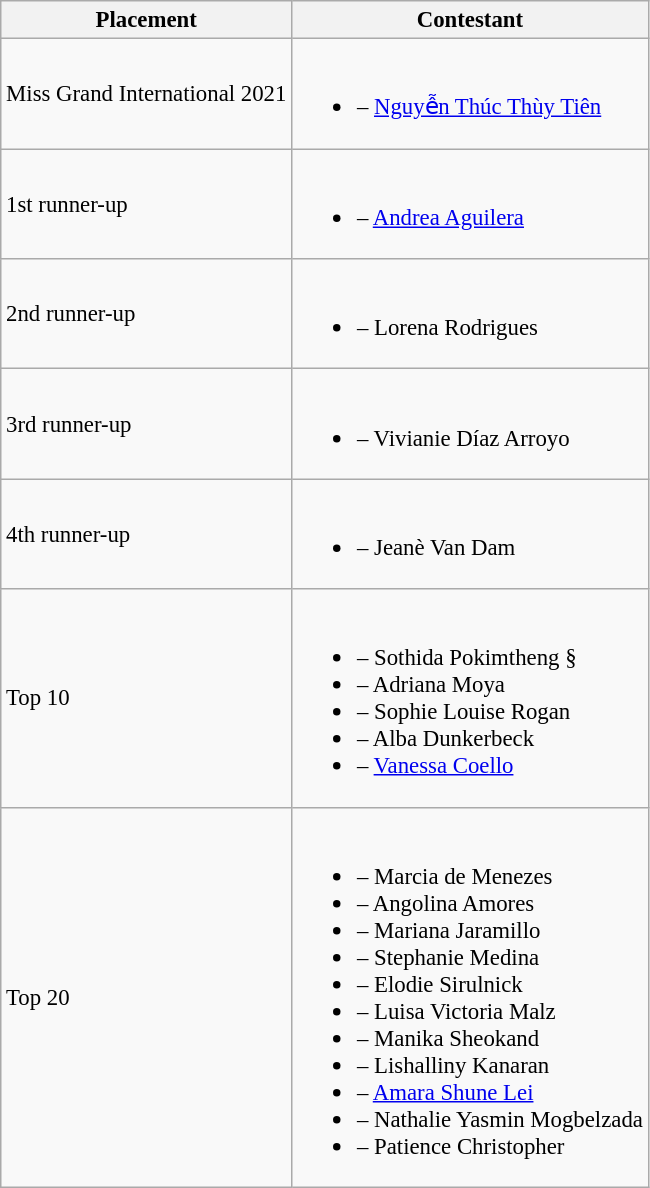<table class="wikitable unsortable" style="font-size: 95%;">
<tr>
<th>Placement</th>
<th>Contestant</th>
</tr>
<tr>
<td>Miss Grand International 2021</td>
<td><br><ul><li> – <a href='#'>Nguyễn Thúc Thùy Tiên</a></li></ul></td>
</tr>
<tr>
<td>1st runner-up</td>
<td><br><ul><li> – <a href='#'>Andrea Aguilera</a></li></ul></td>
</tr>
<tr>
<td>2nd runner-up</td>
<td><br><ul><li> – Lorena Rodrigues</li></ul></td>
</tr>
<tr>
<td>3rd runner-up</td>
<td><br><ul><li> – Vivianie Díaz Arroyo</li></ul></td>
</tr>
<tr>
<td>4th runner-up</td>
<td><br><ul><li> – Jeanè Van Dam</li></ul></td>
</tr>
<tr>
<td>Top 10</td>
<td><br><ul><li> – Sothida Pokimtheng §</li><li> – Adriana Moya</li><li> – Sophie Louise Rogan</li><li> – Alba Dunkerbeck</li><li> – <a href='#'>Vanessa Coello</a></li></ul></td>
</tr>
<tr>
<td>Top 20</td>
<td><br><ul><li> – Marcia de Menezes</li><li> – Angolina Amores</li><li> – Mariana Jaramillo</li><li> – Stephanie Medina</li><li> – Elodie Sirulnick</li><li> – Luisa Victoria Malz</li><li> – Manika Sheokand</li><li> – Lishalliny Kanaran</li><li> – <a href='#'>Amara Shune Lei</a></li><li> – Nathalie Yasmin Mogbelzada</li><li> – Patience Christopher</li></ul></td>
</tr>
</table>
